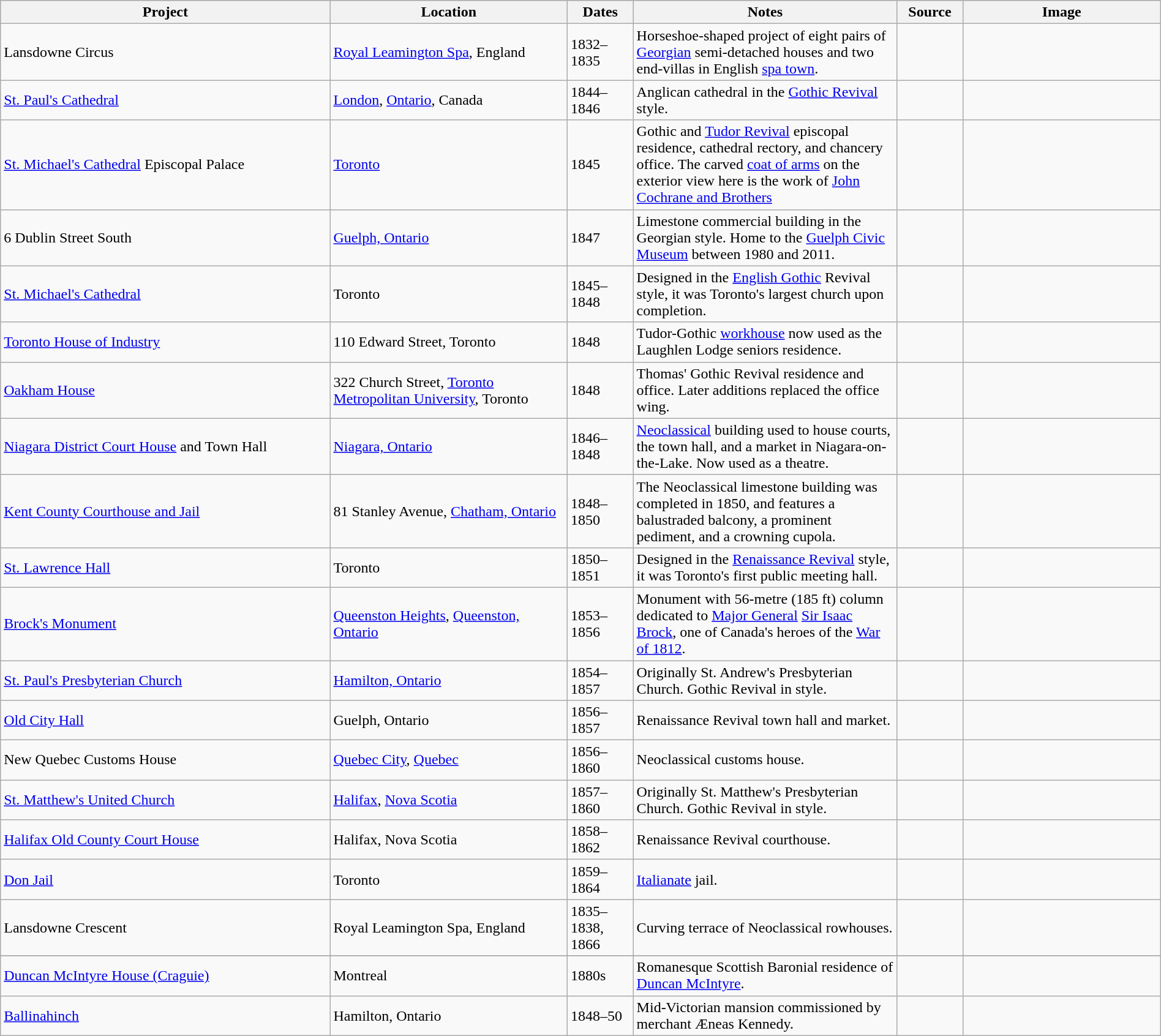<table class="wikitable" style="margin:1em auto;">
<tr style="background:lightblue;">
<th width=25%>Project</th>
<th width=18%>Location</th>
<th width=5%>Dates</th>
<th width=20%>Notes</th>
<th width=5%>Source</th>
<th width=15%>Image</th>
</tr>
<tr>
<td>Lansdowne Circus</td>
<td><a href='#'>Royal Leamington Spa</a>, England</td>
<td>1832–1835</td>
<td>Horseshoe-shaped project of eight pairs of <a href='#'>Georgian</a> semi-detached houses and two end-villas in English <a href='#'>spa town</a>.</td>
<td></td>
<td></td>
</tr>
<tr>
<td><a href='#'>St. Paul's Cathedral</a></td>
<td><a href='#'>London</a>, <a href='#'>Ontario</a>, Canada</td>
<td>1844–1846</td>
<td>Anglican cathedral in the <a href='#'>Gothic Revival</a> style.</td>
<td></td>
<td></td>
</tr>
<tr>
<td><a href='#'>St. Michael's Cathedral</a> Episcopal Palace</td>
<td><a href='#'>Toronto</a></td>
<td>1845</td>
<td>Gothic and <a href='#'>Tudor Revival</a> episcopal residence, cathedral rectory, and chancery office. The carved <a href='#'>coat of arms</a> on the exterior view here is the work of <a href='#'>John Cochrane and Brothers</a></td>
<td></td>
<td></td>
</tr>
<tr>
<td>6 Dublin Street South</td>
<td><a href='#'>Guelph, Ontario</a></td>
<td>1847</td>
<td>Limestone commercial building in the Georgian style. Home to the <a href='#'>Guelph Civic Museum</a> between 1980 and 2011.</td>
<td></td>
<td></td>
</tr>
<tr>
<td><a href='#'>St. Michael's Cathedral</a></td>
<td>Toronto</td>
<td>1845–1848</td>
<td>Designed in the <a href='#'>English Gothic</a> Revival style, it was Toronto's largest church upon completion.</td>
<td></td>
<td></td>
</tr>
<tr>
<td><a href='#'>Toronto House of Industry</a></td>
<td>110 Edward Street, Toronto</td>
<td>1848</td>
<td>Tudor-Gothic <a href='#'>workhouse</a> now used as the Laughlen Lodge seniors residence.</td>
<td></td>
<td></td>
</tr>
<tr>
<td><a href='#'>Oakham House</a></td>
<td>322 Church Street, <a href='#'>Toronto Metropolitan University</a>, Toronto</td>
<td>1848</td>
<td>Thomas' Gothic Revival residence and office. Later additions replaced the office wing.</td>
<td></td>
<td></td>
</tr>
<tr>
<td><a href='#'>Niagara District Court House</a> and Town Hall</td>
<td><a href='#'>Niagara, Ontario</a></td>
<td>1846–1848</td>
<td><a href='#'>Neoclassical</a> building used to house courts, the town hall, and a market in Niagara-on-the-Lake. Now used as a theatre.</td>
<td></td>
<td></td>
</tr>
<tr>
<td><a href='#'>Kent County Courthouse and Jail</a></td>
<td>81 Stanley Avenue, <a href='#'>Chatham, Ontario</a></td>
<td>1848–1850</td>
<td>The Neoclassical limestone building was completed in 1850, and features a balustraded balcony, a prominent pediment, and a crowning cupola.</td>
<td></td>
<td></td>
</tr>
<tr>
<td><a href='#'>St. Lawrence Hall</a></td>
<td>Toronto</td>
<td>1850–1851</td>
<td>Designed in the <a href='#'>Renaissance Revival</a> style, it was Toronto's first public meeting hall.</td>
<td></td>
<td></td>
</tr>
<tr>
<td><a href='#'>Brock's Monument</a></td>
<td><a href='#'>Queenston Heights</a>, <a href='#'>Queenston, Ontario</a></td>
<td>1853–1856</td>
<td>Monument with 56-metre (185 ft) column dedicated to <a href='#'>Major General</a> <a href='#'>Sir Isaac Brock</a>, one of Canada's heroes of the <a href='#'>War of 1812</a>.</td>
<td></td>
<td></td>
</tr>
<tr>
<td><a href='#'>St. Paul's Presbyterian Church</a></td>
<td><a href='#'>Hamilton, Ontario</a></td>
<td>1854–1857</td>
<td>Originally St. Andrew's Presbyterian Church. Gothic Revival in style.</td>
<td></td>
<td></td>
</tr>
<tr>
<td><a href='#'>Old City Hall</a></td>
<td>Guelph, Ontario</td>
<td>1856–1857</td>
<td>Renaissance Revival town hall and market.</td>
<td></td>
<td></td>
</tr>
<tr>
<td>New Quebec Customs House</td>
<td><a href='#'>Quebec City</a>, <a href='#'>Quebec</a></td>
<td>1856–1860</td>
<td>Neoclassical customs house.</td>
<td></td>
<td></td>
</tr>
<tr>
<td><a href='#'>St. Matthew's United Church</a></td>
<td><a href='#'>Halifax</a>, <a href='#'>Nova Scotia</a></td>
<td>1857–1860</td>
<td>Originally St. Matthew's Presbyterian Church. Gothic Revival in style.</td>
<td></td>
<td></td>
</tr>
<tr>
<td><a href='#'>Halifax Old County Court House</a></td>
<td>Halifax, Nova Scotia</td>
<td>1858–1862</td>
<td>Renaissance Revival courthouse.</td>
<td></td>
<td></td>
</tr>
<tr>
<td><a href='#'>Don Jail</a></td>
<td>Toronto</td>
<td>1859–1864</td>
<td><a href='#'>Italianate</a> jail.</td>
<td></td>
<td></td>
</tr>
<tr>
<td>Lansdowne Crescent</td>
<td>Royal Leamington Spa, England</td>
<td>1835–1838, 1866</td>
<td>Curving terrace of Neoclassical rowhouses.</td>
<td></td>
<td></td>
</tr>
<tr>
</tr>
<tr>
<td><a href='#'>Duncan McIntyre House (Craguie)</a></td>
<td>Montreal</td>
<td>1880s</td>
<td>Romanesque Scottish Baronial residence of <a href='#'>Duncan McIntyre</a>.</td>
<td></td>
<td></td>
</tr>
<tr>
<td><a href='#'>Ballinahinch</a></td>
<td>Hamilton, Ontario</td>
<td>1848–50</td>
<td>Mid-Victorian mansion commissioned by merchant Æneas Kennedy.</td>
<td></td>
<td></td>
</tr>
</table>
